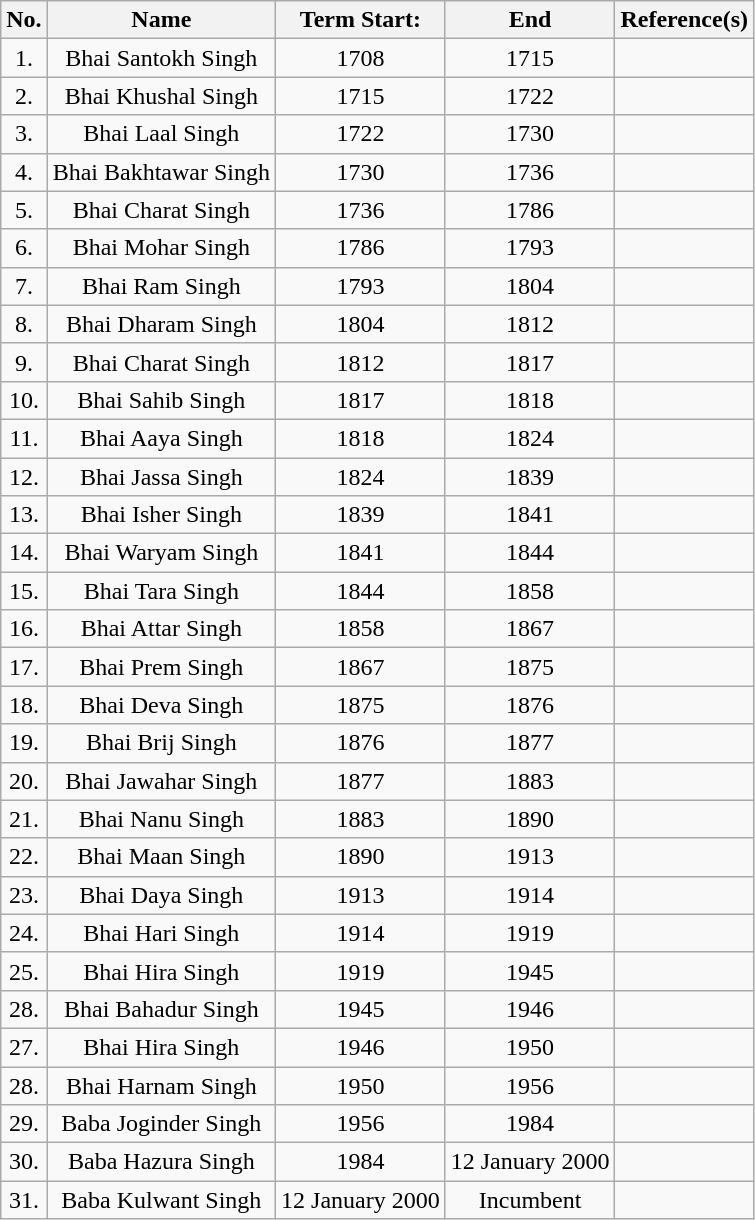<table class="wikitable" style="text-align:center">
<tr>
<th>No.</th>
<th>Name</th>
<th>Term Start:</th>
<th>End</th>
<th>Reference(s)</th>
</tr>
<tr>
<td>1.</td>
<td>Bhai Santokh Singh</td>
<td>1708</td>
<td>1715</td>
<td></td>
</tr>
<tr>
<td>2.</td>
<td>Bhai Khushal Singh</td>
<td>1715</td>
<td>1722</td>
<td></td>
</tr>
<tr>
<td>3.</td>
<td>Bhai Laal Singh</td>
<td>1722</td>
<td>1730</td>
<td></td>
</tr>
<tr>
<td>4.</td>
<td>Bhai Bakhtawar Singh</td>
<td>1730</td>
<td>1736</td>
<td></td>
</tr>
<tr>
<td>5.</td>
<td>Bhai Charat Singh</td>
<td>1736</td>
<td>1786</td>
<td></td>
</tr>
<tr>
<td>6.</td>
<td>Bhai Mohar Singh</td>
<td>1786</td>
<td>1793</td>
<td></td>
</tr>
<tr>
<td>7.</td>
<td>Bhai Ram Singh</td>
<td>1793</td>
<td>1804</td>
<td></td>
</tr>
<tr>
<td>8.</td>
<td>Bhai Dharam Singh</td>
<td>1804</td>
<td>1812</td>
<td></td>
</tr>
<tr>
<td>9.</td>
<td>Bhai Charat Singh</td>
<td>1812</td>
<td>1817</td>
<td></td>
</tr>
<tr>
<td>10.</td>
<td>Bhai Sahib Singh</td>
<td>1817</td>
<td>1818</td>
<td></td>
</tr>
<tr>
<td>11.</td>
<td>Bhai Aaya Singh</td>
<td>1818</td>
<td>1824</td>
<td></td>
</tr>
<tr>
<td>12.</td>
<td>Bhai Jassa Singh</td>
<td>1824</td>
<td>1839</td>
<td></td>
</tr>
<tr>
<td>13.</td>
<td>Bhai Isher Singh</td>
<td>1839</td>
<td>1841</td>
<td></td>
</tr>
<tr>
<td>14.</td>
<td>Bhai Waryam Singh</td>
<td>1841</td>
<td>1844</td>
<td></td>
</tr>
<tr>
<td>15.</td>
<td>Bhai Tara Singh</td>
<td>1844</td>
<td>1858</td>
<td></td>
</tr>
<tr>
<td>16.</td>
<td>Bhai Attar Singh</td>
<td>1858</td>
<td>1867</td>
<td></td>
</tr>
<tr>
<td>17.</td>
<td>Bhai Prem Singh</td>
<td>1867</td>
<td>1875</td>
<td></td>
</tr>
<tr>
<td>18.</td>
<td>Bhai Deva Singh</td>
<td>1875</td>
<td>1876</td>
<td></td>
</tr>
<tr>
<td>19.</td>
<td>Bhai Brij Singh</td>
<td>1876</td>
<td>1877</td>
<td></td>
</tr>
<tr>
<td>20.</td>
<td>Bhai Jawahar Singh</td>
<td>1877</td>
<td>1883</td>
<td></td>
</tr>
<tr>
<td>21.</td>
<td>Bhai Nanu Singh</td>
<td>1883</td>
<td>1890</td>
<td></td>
</tr>
<tr>
<td>22.</td>
<td>Bhai Maan Singh</td>
<td>1890</td>
<td>1913</td>
<td></td>
</tr>
<tr>
<td>23.</td>
<td>Bhai Daya Singh</td>
<td>1913</td>
<td>1914</td>
<td></td>
</tr>
<tr>
<td>24.</td>
<td>Bhai Hari Singh</td>
<td>1914</td>
<td>1919</td>
<td></td>
</tr>
<tr>
<td>25.</td>
<td>Bhai Hira Singh</td>
<td>1919</td>
<td>1945</td>
<td></td>
</tr>
<tr>
<td>28.</td>
<td>Bhai Bahadur Singh</td>
<td>1945</td>
<td>1946</td>
<td></td>
</tr>
<tr>
<td>27.</td>
<td>Bhai Hira Singh</td>
<td>1946</td>
<td>1950</td>
<td></td>
</tr>
<tr>
<td>28.</td>
<td>Bhai Harnam Singh</td>
<td>1950</td>
<td>1956</td>
<td></td>
</tr>
<tr>
<td>29.</td>
<td>Baba Joginder Singh</td>
<td>1956</td>
<td>1984</td>
<td></td>
</tr>
<tr>
<td>30.</td>
<td>Baba Hazura Singh</td>
<td>1984</td>
<td>12 January 2000</td>
<td></td>
</tr>
<tr>
<td>31.</td>
<td>Baba Kulwant Singh</td>
<td>12 January 2000</td>
<td>Incumbent</td>
<td></td>
</tr>
</table>
